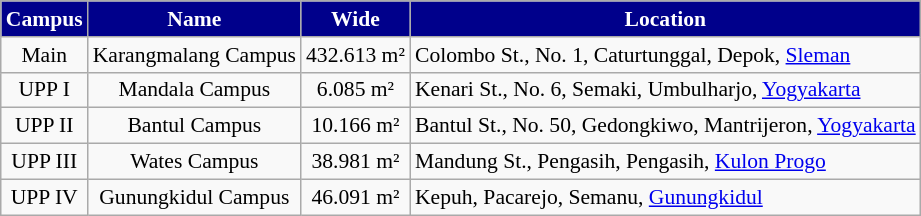<table class="wikitable" style="font-size:90%">
<tr>
<th style="background-color:#00008b; color: white ">Campus</th>
<th style="background-color:#00008b; color: white ">Name</th>
<th style="background-color:#00008b; color: white ">Wide</th>
<th style="background-color:#00008b; color: white ">Location</th>
</tr>
<tr>
<td align="center">Main</td>
<td align="center">Karangmalang Campus</td>
<td align="center">432.613 m²</td>
<td>Colombo St., No. 1, Caturtunggal, Depok, <a href='#'>Sleman</a></td>
</tr>
<tr>
<td align="center">UPP I</td>
<td align="center">Mandala Campus</td>
<td align="center">6.085 m²</td>
<td>Kenari St., No. 6, Semaki, Umbulharjo, <a href='#'>Yogyakarta</a></td>
</tr>
<tr>
<td align="center">UPP II</td>
<td align="center">Bantul Campus</td>
<td align="center">10.166 m²</td>
<td>Bantul St., No. 50, Gedongkiwo, Mantrijeron, <a href='#'>Yogyakarta</a></td>
</tr>
<tr>
<td align="center">UPP III</td>
<td align="center">Wates Campus</td>
<td align="center">38.981 m²</td>
<td>Mandung St., Pengasih, Pengasih, <a href='#'>Kulon Progo</a></td>
</tr>
<tr>
<td align="center">UPP IV</td>
<td align="center">Gunungkidul Campus</td>
<td align="center">46.091 m²</td>
<td>Kepuh, Pacarejo, Semanu, <a href='#'>Gunungkidul</a></td>
</tr>
</table>
